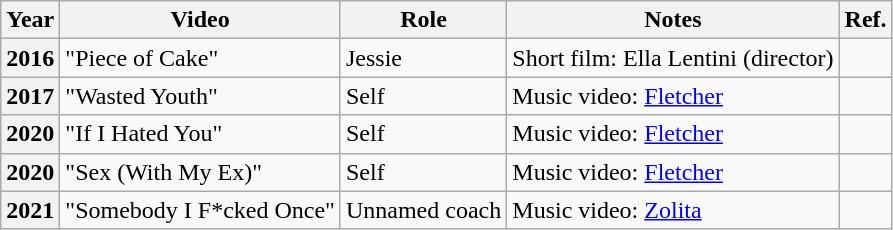<table class="wikitable sortable plainrowheaders">
<tr>
<th>Year</th>
<th>Video</th>
<th>Role</th>
<th>Notes</th>
<th>Ref.</th>
</tr>
<tr>
<th>2016</th>
<td>"Piece of Cake"</td>
<td>Jessie</td>
<td>Short film: Ella Lentini (director)</td>
<td></td>
</tr>
<tr>
<th>2017</th>
<td>"Wasted Youth"</td>
<td>Self</td>
<td>Music video: <a href='#'>Fletcher</a></td>
<td></td>
</tr>
<tr>
<th>2020</th>
<td>"If I Hated You"</td>
<td>Self</td>
<td>Music video: <a href='#'>Fletcher</a></td>
<td></td>
</tr>
<tr>
<th>2020</th>
<td>"Sex (With My Ex)"</td>
<td>Self</td>
<td>Music video: <a href='#'>Fletcher</a></td>
<td></td>
</tr>
<tr>
<th>2021</th>
<td>"Somebody I F*cked Once"</td>
<td>Unnamed coach</td>
<td>Music video: <a href='#'>Zolita</a></td>
<td></td>
</tr>
</table>
